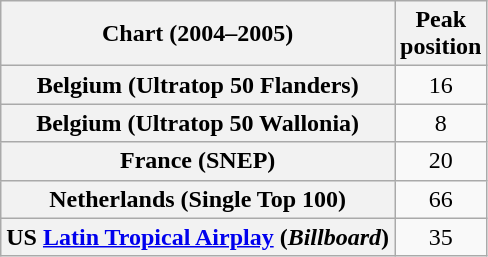<table class="wikitable sortable plainrowheaders">
<tr>
<th scope="col">Chart (2004–2005)</th>
<th scope="col">Peak<br>position</th>
</tr>
<tr>
<th scope="row">Belgium (Ultratop 50 Flanders)</th>
<td style="text-align:center;">16</td>
</tr>
<tr>
<th scope="row">Belgium (Ultratop 50 Wallonia)</th>
<td style="text-align:center;">8</td>
</tr>
<tr>
<th scope="row">France (SNEP)</th>
<td style="text-align:center;">20</td>
</tr>
<tr>
<th scope="row">Netherlands (Single Top 100)</th>
<td style="text-align:center;">66</td>
</tr>
<tr>
<th scope="row">US <a href='#'>Latin Tropical Airplay</a> (<em>Billboard</em>)</th>
<td style="text-align:center;">35</td>
</tr>
</table>
